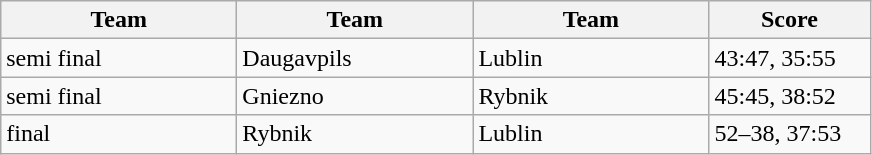<table class="wikitable" style="font-size: 100%">
<tr>
<th width=150>Team</th>
<th width=150>Team</th>
<th width=150>Team</th>
<th width=100>Score</th>
</tr>
<tr>
<td>semi final</td>
<td>Daugavpils</td>
<td>Lublin</td>
<td>43:47, 35:55</td>
</tr>
<tr>
<td>semi final</td>
<td>Gniezno</td>
<td>Rybnik</td>
<td>45:45, 38:52</td>
</tr>
<tr>
<td>final</td>
<td>Rybnik</td>
<td>Lublin</td>
<td>52–38, 37:53</td>
</tr>
</table>
